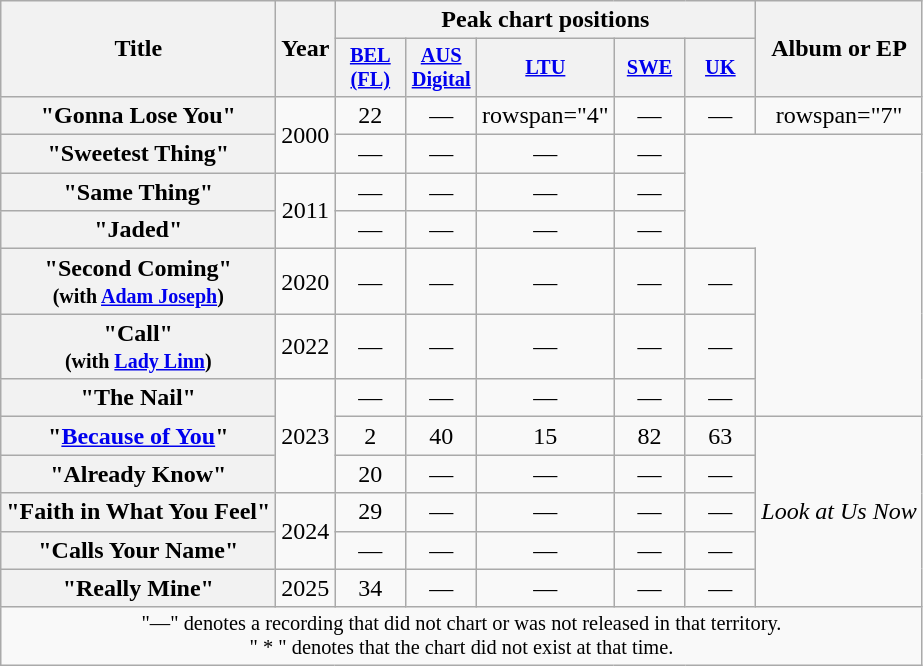<table class="wikitable plainrowheaders" style="text-align:center">
<tr>
<th scope="col" rowspan="2">Title</th>
<th scope="col" rowspan="2">Year</th>
<th scope="col" colspan="5">Peak chart positions</th>
<th scope="col" rowspan="2">Album or EP</th>
</tr>
<tr>
<th scope="col" style="width:3em;font-size:85%;"><a href='#'>BEL<br>(FL)</a><br></th>
<th scope="col" style="width:3em;font-size:85%;"><a href='#'>AUS<br>Digital</a><br></th>
<th scope="col" style="width:3em;font-size:85%;"><a href='#'>LTU</a><br></th>
<th scope="col" style="width:3em;font-size:85%;"><a href='#'>SWE</a><br></th>
<th scope="col" style="width:3em;font-size:85%;"><a href='#'>UK</a><br></th>
</tr>
<tr>
<th scope="row">"Gonna Lose You"</th>
<td rowspan="2">2000</td>
<td>22</td>
<td>—</td>
<td>rowspan="4" </td>
<td>—</td>
<td>—</td>
<td>rowspan="7" </td>
</tr>
<tr>
<th scope="row">"Sweetest Thing"</th>
<td>—</td>
<td>—</td>
<td>—</td>
<td>—</td>
</tr>
<tr>
<th scope="row">"Same Thing"</th>
<td rowspan="2">2011</td>
<td>—</td>
<td>—</td>
<td>—</td>
<td>—</td>
</tr>
<tr>
<th scope="row">"Jaded"</th>
<td>—</td>
<td>—</td>
<td>—</td>
<td>—</td>
</tr>
<tr>
<th scope="row">"Second Coming"<br><small>(with <a href='#'>Adam Joseph</a>)</small></th>
<td>2020</td>
<td>—</td>
<td>—</td>
<td>—</td>
<td>—</td>
<td>—</td>
</tr>
<tr>
<th scope="row">"Call"<br><small>(with <a href='#'>Lady Linn</a>)</small></th>
<td>2022</td>
<td>—</td>
<td>—</td>
<td>—</td>
<td>—</td>
<td>—</td>
</tr>
<tr>
<th scope="row">"The Nail"</th>
<td rowspan="3">2023</td>
<td>—</td>
<td>—</td>
<td>—</td>
<td>—</td>
<td>—</td>
</tr>
<tr>
<th scope="row">"<a href='#'>Because of You</a>"</th>
<td>2</td>
<td>40</td>
<td>15</td>
<td>82</td>
<td>63</td>
<td rowspan="5"><em>Look at Us Now</em></td>
</tr>
<tr>
<th scope="row">"Already Know"</th>
<td>20</td>
<td>—</td>
<td>—</td>
<td>—</td>
<td>—</td>
</tr>
<tr>
<th scope="row">"Faith in What You Feel"</th>
<td rowspan="2">2024</td>
<td>29</td>
<td>—</td>
<td>—</td>
<td>—</td>
<td>—</td>
</tr>
<tr>
<th scope="row">"Calls Your Name"</th>
<td>—</td>
<td>—</td>
<td>—</td>
<td>—</td>
<td>—</td>
</tr>
<tr>
<th scope="row">"Really Mine"</th>
<td>2025</td>
<td>34</td>
<td>—</td>
<td>—</td>
<td>—</td>
<td>—</td>
</tr>
<tr>
<td colspan="15" style="font-size:85%">"—" denotes a recording that did not chart or was not released in that territory.<br>" * " denotes that the chart did not exist at that time.</td>
</tr>
</table>
